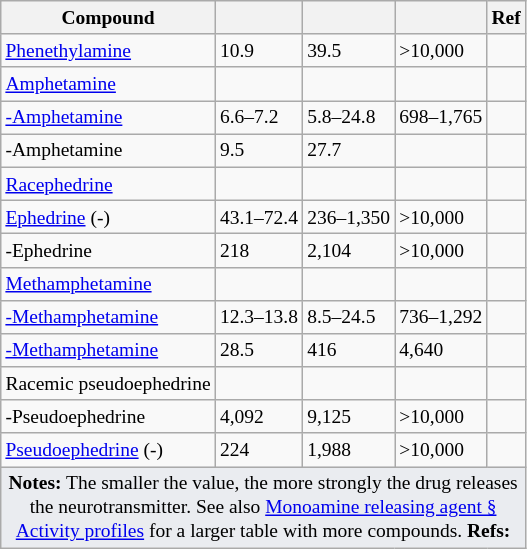<table class="wikitable floatright" style="font-size:small;">
<tr>
<th>Compound</th>
<th data-sort-type="number"></th>
<th data-sort-type="number"></th>
<th data-sort-type="number"></th>
<th>Ref</th>
</tr>
<tr>
<td><a href='#'>Phenethylamine</a></td>
<td>10.9</td>
<td>39.5</td>
<td>>10,000</td>
<td></td>
</tr>
<tr>
<td><a href='#'>Amphetamine</a></td>
<td></td>
<td></td>
<td></td>
<td></td>
</tr>
<tr>
<td><a href='#'>-Amphetamine</a></td>
<td>6.6–7.2</td>
<td>5.8–24.8</td>
<td>698–1,765</td>
<td></td>
</tr>
<tr>
<td>-Amphetamine</td>
<td>9.5</td>
<td>27.7</td>
<td></td>
<td></td>
</tr>
<tr>
<td><a href='#'>Racephedrine</a></td>
<td></td>
<td></td>
<td></td>
<td></td>
</tr>
<tr>
<td><a href='#'>Ephedrine</a> (-)</td>
<td>43.1–72.4</td>
<td>236–1,350</td>
<td>>10,000</td>
<td></td>
</tr>
<tr>
<td>-Ephedrine</td>
<td>218</td>
<td>2,104</td>
<td>>10,000</td>
<td></td>
</tr>
<tr>
<td><a href='#'>Methamphetamine</a></td>
<td></td>
<td></td>
<td></td>
<td></td>
</tr>
<tr>
<td><a href='#'>-Methamphetamine</a></td>
<td>12.3–13.8</td>
<td>8.5–24.5</td>
<td>736–1,292</td>
<td></td>
</tr>
<tr>
<td><a href='#'>-Methamphetamine</a></td>
<td>28.5</td>
<td>416</td>
<td>4,640</td>
<td></td>
</tr>
<tr>
<td>Racemic pseudoephedrine</td>
<td></td>
<td></td>
<td></td>
<td></td>
</tr>
<tr>
<td>-Pseudoephedrine</td>
<td>4,092</td>
<td>9,125</td>
<td>>10,000</td>
<td></td>
</tr>
<tr>
<td><a href='#'>Pseudoephedrine</a> (-)</td>
<td>224</td>
<td>1,988</td>
<td>>10,000</td>
<td></td>
</tr>
<tr>
<td colspan="7" style="width: 1px; background-color:#eaecf0; text-align: center;"><strong>Notes:</strong> The smaller the value, the more strongly the drug releases the neurotransmitter. See also <a href='#'>Monoamine releasing agent § Activity profiles</a> for a larger table with more compounds. <strong>Refs:</strong> </td>
</tr>
</table>
